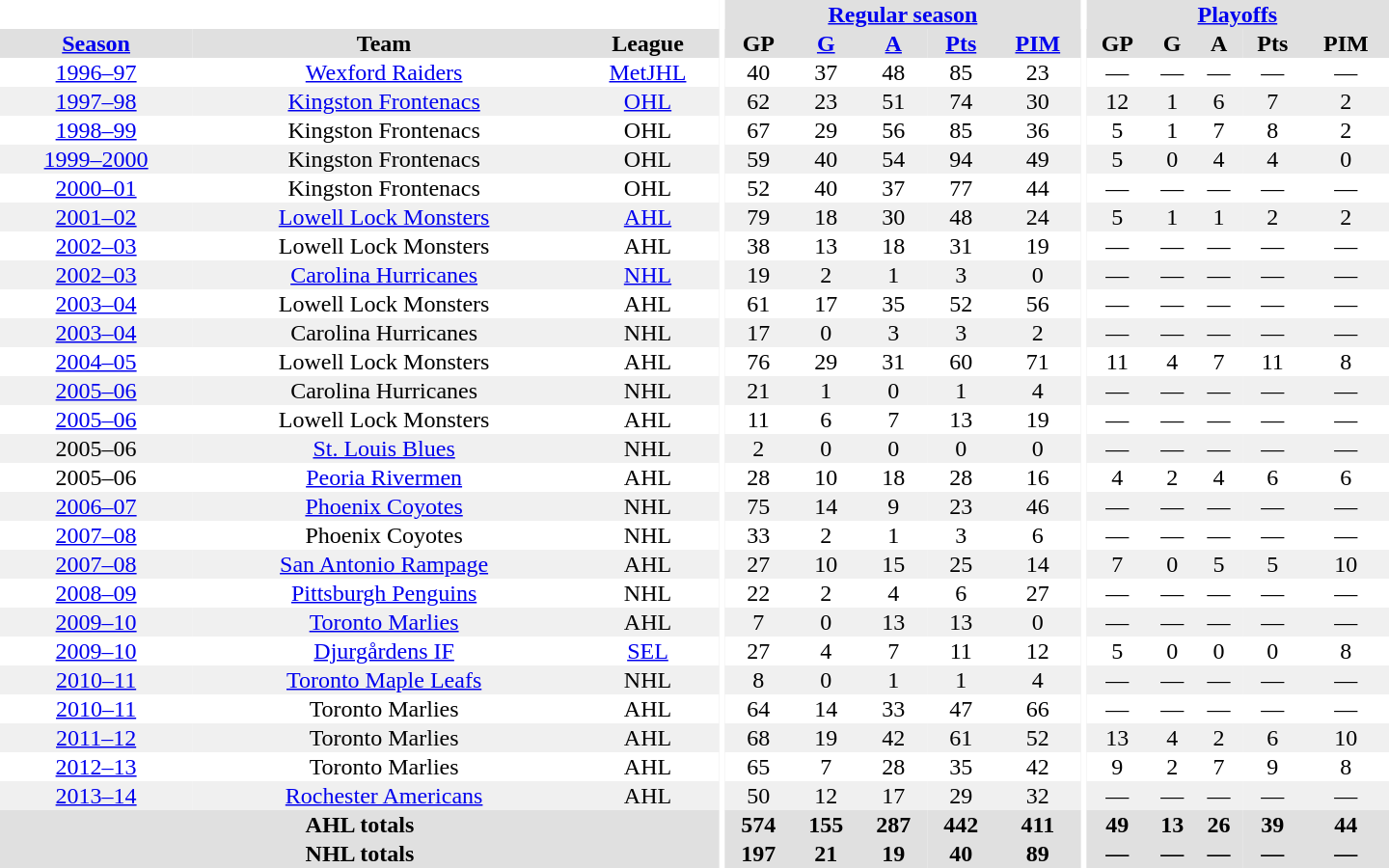<table border="0" cellpadding="1" cellspacing="0" style="text-align:center; width:60em">
<tr bgcolor="#e0e0e0">
<th colspan="3" bgcolor="#ffffff"></th>
<th rowspan="99" bgcolor="#ffffff"></th>
<th colspan="5"><a href='#'>Regular season</a></th>
<th rowspan="99" bgcolor="#ffffff"></th>
<th colspan="5"><a href='#'>Playoffs</a></th>
</tr>
<tr bgcolor="#e0e0e0">
<th><a href='#'>Season</a></th>
<th>Team</th>
<th>League</th>
<th>GP</th>
<th><a href='#'>G</a></th>
<th><a href='#'>A</a></th>
<th><a href='#'>Pts</a></th>
<th><a href='#'>PIM</a></th>
<th>GP</th>
<th>G</th>
<th>A</th>
<th>Pts</th>
<th>PIM</th>
</tr>
<tr>
<td><a href='#'>1996–97</a></td>
<td><a href='#'>Wexford Raiders</a></td>
<td><a href='#'>MetJHL</a></td>
<td>40</td>
<td>37</td>
<td>48</td>
<td>85</td>
<td>23</td>
<td>—</td>
<td>—</td>
<td>—</td>
<td>—</td>
<td>—</td>
</tr>
<tr bgcolor="#f0f0f0">
<td><a href='#'>1997–98</a></td>
<td><a href='#'>Kingston Frontenacs</a></td>
<td><a href='#'>OHL</a></td>
<td>62</td>
<td>23</td>
<td>51</td>
<td>74</td>
<td>30</td>
<td>12</td>
<td>1</td>
<td>6</td>
<td>7</td>
<td>2</td>
</tr>
<tr>
<td><a href='#'>1998–99</a></td>
<td>Kingston Frontenacs</td>
<td>OHL</td>
<td>67</td>
<td>29</td>
<td>56</td>
<td>85</td>
<td>36</td>
<td>5</td>
<td>1</td>
<td>7</td>
<td>8</td>
<td>2</td>
</tr>
<tr bgcolor="#f0f0f0">
<td><a href='#'>1999–2000</a></td>
<td>Kingston Frontenacs</td>
<td>OHL</td>
<td>59</td>
<td>40</td>
<td>54</td>
<td>94</td>
<td>49</td>
<td>5</td>
<td>0</td>
<td>4</td>
<td>4</td>
<td>0</td>
</tr>
<tr>
<td><a href='#'>2000–01</a></td>
<td>Kingston Frontenacs</td>
<td>OHL</td>
<td>52</td>
<td>40</td>
<td>37</td>
<td>77</td>
<td>44</td>
<td>—</td>
<td>—</td>
<td>—</td>
<td>—</td>
<td>—</td>
</tr>
<tr bgcolor="#f0f0f0">
<td><a href='#'>2001–02</a></td>
<td><a href='#'>Lowell Lock Monsters</a></td>
<td><a href='#'>AHL</a></td>
<td>79</td>
<td>18</td>
<td>30</td>
<td>48</td>
<td>24</td>
<td>5</td>
<td>1</td>
<td>1</td>
<td>2</td>
<td>2</td>
</tr>
<tr>
<td><a href='#'>2002–03</a></td>
<td>Lowell Lock Monsters</td>
<td>AHL</td>
<td>38</td>
<td>13</td>
<td>18</td>
<td>31</td>
<td>19</td>
<td>—</td>
<td>—</td>
<td>—</td>
<td>—</td>
<td>—</td>
</tr>
<tr bgcolor="#f0f0f0">
<td><a href='#'>2002–03</a></td>
<td><a href='#'>Carolina Hurricanes</a></td>
<td><a href='#'>NHL</a></td>
<td>19</td>
<td>2</td>
<td>1</td>
<td>3</td>
<td>0</td>
<td>—</td>
<td>—</td>
<td>—</td>
<td>—</td>
<td>—</td>
</tr>
<tr>
<td><a href='#'>2003–04</a></td>
<td>Lowell Lock Monsters</td>
<td>AHL</td>
<td>61</td>
<td>17</td>
<td>35</td>
<td>52</td>
<td>56</td>
<td>—</td>
<td>—</td>
<td>—</td>
<td>—</td>
<td>—</td>
</tr>
<tr bgcolor="#f0f0f0">
<td><a href='#'>2003–04</a></td>
<td>Carolina Hurricanes</td>
<td>NHL</td>
<td>17</td>
<td>0</td>
<td>3</td>
<td>3</td>
<td>2</td>
<td>—</td>
<td>—</td>
<td>—</td>
<td>—</td>
<td>—</td>
</tr>
<tr>
<td><a href='#'>2004–05</a></td>
<td>Lowell Lock Monsters</td>
<td>AHL</td>
<td>76</td>
<td>29</td>
<td>31</td>
<td>60</td>
<td>71</td>
<td>11</td>
<td>4</td>
<td>7</td>
<td>11</td>
<td>8</td>
</tr>
<tr bgcolor="#f0f0f0">
<td><a href='#'>2005–06</a></td>
<td>Carolina Hurricanes</td>
<td>NHL</td>
<td>21</td>
<td>1</td>
<td>0</td>
<td>1</td>
<td>4</td>
<td>—</td>
<td>—</td>
<td>—</td>
<td>—</td>
<td>—</td>
</tr>
<tr>
<td><a href='#'>2005–06</a></td>
<td>Lowell Lock Monsters</td>
<td>AHL</td>
<td>11</td>
<td>6</td>
<td>7</td>
<td>13</td>
<td>19</td>
<td>—</td>
<td>—</td>
<td>—</td>
<td>—</td>
<td>—</td>
</tr>
<tr bgcolor="#f0f0f0">
<td>2005–06</td>
<td><a href='#'>St. Louis Blues</a></td>
<td>NHL</td>
<td>2</td>
<td>0</td>
<td>0</td>
<td>0</td>
<td>0</td>
<td>—</td>
<td>—</td>
<td>—</td>
<td>—</td>
<td>—</td>
</tr>
<tr>
<td>2005–06</td>
<td><a href='#'>Peoria Rivermen</a></td>
<td>AHL</td>
<td>28</td>
<td>10</td>
<td>18</td>
<td>28</td>
<td>16</td>
<td>4</td>
<td>2</td>
<td>4</td>
<td>6</td>
<td>6</td>
</tr>
<tr bgcolor="#f0f0f0">
<td><a href='#'>2006–07</a></td>
<td><a href='#'>Phoenix Coyotes</a></td>
<td>NHL</td>
<td>75</td>
<td>14</td>
<td>9</td>
<td>23</td>
<td>46</td>
<td>—</td>
<td>—</td>
<td>—</td>
<td>—</td>
<td>—</td>
</tr>
<tr>
<td><a href='#'>2007–08</a></td>
<td>Phoenix Coyotes</td>
<td>NHL</td>
<td>33</td>
<td>2</td>
<td>1</td>
<td>3</td>
<td>6</td>
<td>—</td>
<td>—</td>
<td>—</td>
<td>—</td>
<td>—</td>
</tr>
<tr bgcolor="#f0f0f0">
<td><a href='#'>2007–08</a></td>
<td><a href='#'>San Antonio Rampage</a></td>
<td>AHL</td>
<td>27</td>
<td>10</td>
<td>15</td>
<td>25</td>
<td>14</td>
<td>7</td>
<td>0</td>
<td>5</td>
<td>5</td>
<td>10</td>
</tr>
<tr>
<td><a href='#'>2008–09</a></td>
<td><a href='#'>Pittsburgh Penguins</a></td>
<td>NHL</td>
<td>22</td>
<td>2</td>
<td>4</td>
<td>6</td>
<td>27</td>
<td>—</td>
<td>—</td>
<td>—</td>
<td>—</td>
<td>—</td>
</tr>
<tr bgcolor="#f0f0f0">
<td><a href='#'>2009–10</a></td>
<td><a href='#'>Toronto Marlies</a></td>
<td>AHL</td>
<td>7</td>
<td>0</td>
<td>13</td>
<td>13</td>
<td>0</td>
<td>—</td>
<td>—</td>
<td>—</td>
<td>—</td>
<td>—</td>
</tr>
<tr>
<td><a href='#'>2009–10</a></td>
<td><a href='#'>Djurgårdens IF</a></td>
<td><a href='#'>SEL</a></td>
<td>27</td>
<td>4</td>
<td>7</td>
<td>11</td>
<td>12</td>
<td>5</td>
<td>0</td>
<td>0</td>
<td>0</td>
<td>8</td>
</tr>
<tr bgcolor="#f0f0f0">
<td><a href='#'>2010–11</a></td>
<td><a href='#'>Toronto Maple Leafs</a></td>
<td>NHL</td>
<td>8</td>
<td>0</td>
<td>1</td>
<td>1</td>
<td>4</td>
<td>—</td>
<td>—</td>
<td>—</td>
<td>—</td>
<td>—</td>
</tr>
<tr>
<td><a href='#'>2010–11</a></td>
<td>Toronto Marlies</td>
<td>AHL</td>
<td>64</td>
<td>14</td>
<td>33</td>
<td>47</td>
<td>66</td>
<td>—</td>
<td>—</td>
<td>—</td>
<td>—</td>
<td>—</td>
</tr>
<tr bgcolor="#f0f0f0">
<td><a href='#'>2011–12</a></td>
<td>Toronto Marlies</td>
<td>AHL</td>
<td>68</td>
<td>19</td>
<td>42</td>
<td>61</td>
<td>52</td>
<td>13</td>
<td>4</td>
<td>2</td>
<td>6</td>
<td>10</td>
</tr>
<tr>
<td><a href='#'>2012–13</a></td>
<td>Toronto Marlies</td>
<td>AHL</td>
<td>65</td>
<td>7</td>
<td>28</td>
<td>35</td>
<td>42</td>
<td>9</td>
<td>2</td>
<td>7</td>
<td>9</td>
<td>8</td>
</tr>
<tr bgcolor="#f0f0f0">
<td><a href='#'>2013–14</a></td>
<td><a href='#'>Rochester Americans</a></td>
<td>AHL</td>
<td>50</td>
<td>12</td>
<td>17</td>
<td>29</td>
<td>32</td>
<td>—</td>
<td>—</td>
<td>—</td>
<td>—</td>
<td>—</td>
</tr>
<tr bgcolor="#e0e0e0">
<th colspan="3">AHL totals</th>
<th>574</th>
<th>155</th>
<th>287</th>
<th>442</th>
<th>411</th>
<th>49</th>
<th>13</th>
<th>26</th>
<th>39</th>
<th>44</th>
</tr>
<tr bgcolor="#e0e0e0">
<th colspan="3">NHL totals</th>
<th>197</th>
<th>21</th>
<th>19</th>
<th>40</th>
<th>89</th>
<th>—</th>
<th>—</th>
<th>—</th>
<th>—</th>
<th>—</th>
</tr>
</table>
